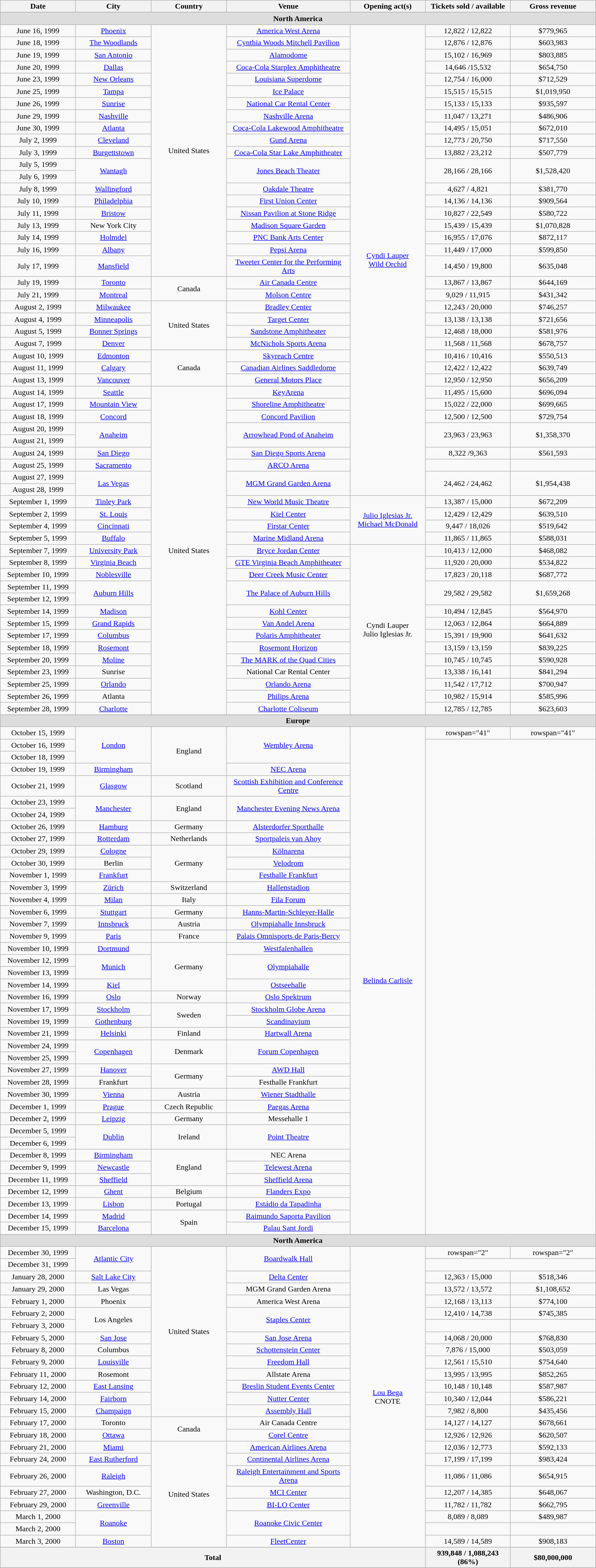<table class="wikitable plainrowheaders" style="text-align:center;">
<tr>
<th width="150">Date</th>
<th width="150">City</th>
<th width="150">Country</th>
<th width="250">Venue</th>
<th width="150">Opening act(s)</th>
<th width="170">Tickets sold / available</th>
<th width="170">Gross revenue</th>
</tr>
<tr>
</tr>
<tr style="background:#ddd;">
<td colspan="7"><strong>North America</strong></td>
</tr>
<tr>
<td>June 16, 1999</td>
<td><a href='#'>Phoenix</a></td>
<td rowspan="20">United States</td>
<td><a href='#'>America West Arena</a></td>
<td rowspan="38"><a href='#'>Cyndi Lauper</a><br><a href='#'>Wild Orchid</a></td>
<td>12,822 / 12,822</td>
<td>$779,965</td>
</tr>
<tr>
<td>June 18, 1999</td>
<td><a href='#'>The Woodlands</a></td>
<td><a href='#'>Cynthia Woods Mitchell Pavilion</a></td>
<td>12,876 / 12,876</td>
<td>$603,983</td>
</tr>
<tr>
<td>June 19, 1999</td>
<td><a href='#'>San Antonio</a></td>
<td><a href='#'>Alamodome</a></td>
<td>15,102 / 16,969</td>
<td>$803,885</td>
</tr>
<tr>
<td>June 20, 1999</td>
<td><a href='#'>Dallas</a></td>
<td><a href='#'>Coca-Cola Starplex Amphitheatre</a></td>
<td>14,646 /15,532</td>
<td>$654,750</td>
</tr>
<tr>
<td>June 23, 1999</td>
<td><a href='#'>New Orleans</a></td>
<td><a href='#'>Louisiana Superdome</a></td>
<td>12,754 / 16,000</td>
<td>$712,529</td>
</tr>
<tr>
<td>June 25, 1999</td>
<td><a href='#'>Tampa</a></td>
<td><a href='#'>Ice Palace</a></td>
<td>15,515 / 15,515</td>
<td>$1,019,950</td>
</tr>
<tr>
<td>June 26, 1999</td>
<td><a href='#'>Sunrise</a></td>
<td><a href='#'>National Car Rental Center</a></td>
<td>15,133 / 15,133</td>
<td>$935,597</td>
</tr>
<tr>
<td>June 29, 1999</td>
<td><a href='#'>Nashville</a></td>
<td><a href='#'>Nashville Arena</a></td>
<td>11,047 / 13,271</td>
<td>$486,906</td>
</tr>
<tr>
<td>June 30, 1999</td>
<td><a href='#'>Atlanta</a></td>
<td><a href='#'>Coca-Cola Lakewood Amphitheatre</a></td>
<td>14,495 / 15,051</td>
<td>$672,010</td>
</tr>
<tr>
<td>July 2, 1999</td>
<td><a href='#'>Cleveland</a></td>
<td><a href='#'>Gund Arena</a></td>
<td>12,773 / 20,750</td>
<td>$717,550</td>
</tr>
<tr>
<td>July 3, 1999</td>
<td><a href='#'>Burgettstown</a></td>
<td><a href='#'>Coca-Cola Star Lake Amphitheater</a></td>
<td>13,882 / 23,212</td>
<td>$507,779</td>
</tr>
<tr>
<td>July 5, 1999</td>
<td rowspan="2"><a href='#'>Wantagh</a></td>
<td rowspan="2"><a href='#'>Jones Beach Theater</a></td>
<td rowspan="2">28,166 / 28,166</td>
<td rowspan="2">$1,528,420</td>
</tr>
<tr>
<td>July 6, 1999</td>
</tr>
<tr>
<td>July 8, 1999</td>
<td><a href='#'>Wallingford</a></td>
<td><a href='#'>Oakdale Theatre</a></td>
<td>4,627 / 4,821</td>
<td>$381,770</td>
</tr>
<tr>
<td>July 10, 1999</td>
<td><a href='#'>Philadelphia</a></td>
<td><a href='#'>First Union Center</a></td>
<td>14,136 / 14,136</td>
<td>$909,564</td>
</tr>
<tr>
<td>July 11, 1999</td>
<td><a href='#'>Bristow</a></td>
<td><a href='#'>Nissan Pavilion at Stone Ridge</a></td>
<td>10,827 / 22,549</td>
<td>$580,722</td>
</tr>
<tr>
<td>July 13, 1999</td>
<td>New York City</td>
<td><a href='#'>Madison Square Garden</a></td>
<td>15,439 / 15,439</td>
<td>$1,070,828</td>
</tr>
<tr>
<td>July 14, 1999</td>
<td><a href='#'>Holmdel</a></td>
<td><a href='#'>PNC Bank Arts Center</a></td>
<td>16,955 / 17,076</td>
<td>$872,117</td>
</tr>
<tr>
<td>July 16, 1999</td>
<td><a href='#'>Albany</a></td>
<td><a href='#'>Pepsi Arena</a></td>
<td>11,449 / 17,000</td>
<td>$599,850</td>
</tr>
<tr>
<td>July 17, 1999</td>
<td><a href='#'>Mansfield</a></td>
<td><a href='#'>Tweeter Center for the Performing Arts</a></td>
<td>14,450 / 19,800</td>
<td>$635,048</td>
</tr>
<tr>
<td>July 19, 1999</td>
<td><a href='#'>Toronto</a></td>
<td rowspan="2">Canada</td>
<td><a href='#'>Air Canada Centre</a></td>
<td>13,867 / 13,867</td>
<td>$644,169</td>
</tr>
<tr>
<td>July 21, 1999</td>
<td><a href='#'>Montreal</a></td>
<td><a href='#'>Molson Centre</a></td>
<td>9,029 / 11,915</td>
<td>$431,342</td>
</tr>
<tr>
<td>August 2, 1999</td>
<td><a href='#'>Milwaukee</a></td>
<td rowspan="4">United States</td>
<td><a href='#'>Bradley Center</a></td>
<td>12,243 / 20,000</td>
<td>$746,257</td>
</tr>
<tr>
<td align="center">August 4, 1999</td>
<td><a href='#'>Minneapolis</a></td>
<td><a href='#'>Target Center</a></td>
<td>13,138 / 13,138</td>
<td>$721,656</td>
</tr>
<tr>
<td>August 5, 1999</td>
<td><a href='#'>Bonner Springs</a></td>
<td><a href='#'>Sandstone Amphitheater</a></td>
<td>12,468 / 18,000</td>
<td>$581,976</td>
</tr>
<tr>
<td>August 7, 1999</td>
<td><a href='#'>Denver</a></td>
<td><a href='#'>McNichols Sports Arena</a></td>
<td>11,568 / 11,568</td>
<td>$678,757</td>
</tr>
<tr>
<td>August 10, 1999</td>
<td><a href='#'>Edmonton</a></td>
<td rowspan="3">Canada</td>
<td><a href='#'>Skyreach Centre</a></td>
<td>10,416 / 10,416</td>
<td>$550,513</td>
</tr>
<tr>
<td>August 11, 1999</td>
<td><a href='#'>Calgary</a></td>
<td><a href='#'>Canadian Airlines Saddledome</a></td>
<td>12,422 / 12,422</td>
<td>$639,749</td>
</tr>
<tr>
<td>August 13, 1999</td>
<td><a href='#'>Vancouver</a></td>
<td><a href='#'>General Motors Place</a></td>
<td>12,950 / 12,950</td>
<td>$656,209</td>
</tr>
<tr>
<td>August 14, 1999</td>
<td><a href='#'>Seattle</a></td>
<td rowspan="27">United States</td>
<td><a href='#'>KeyArena</a></td>
<td>11,495 / 15,600</td>
<td>$696,094</td>
</tr>
<tr>
<td>August 17, 1999</td>
<td><a href='#'>Mountain View</a></td>
<td><a href='#'>Shoreline Amphitheatre</a></td>
<td>15,022 / 22,000</td>
<td>$699,665</td>
</tr>
<tr>
<td>August 18, 1999</td>
<td><a href='#'>Concord</a></td>
<td><a href='#'>Concord Pavilion</a></td>
<td>12,500 / 12,500</td>
<td>$729,754</td>
</tr>
<tr>
<td>August 20, 1999</td>
<td rowspan="2"><a href='#'>Anaheim</a></td>
<td rowspan="2"><a href='#'>Arrowhead Pond of Anaheim</a></td>
<td rowspan="2">23,963 / 23,963</td>
<td rowspan="2">$1,358,370</td>
</tr>
<tr>
<td>August 21, 1999</td>
</tr>
<tr>
<td>August 24, 1999</td>
<td><a href='#'>San Diego</a></td>
<td><a href='#'>San Diego Sports Arena</a></td>
<td>8,322 /9,363</td>
<td>$561,593</td>
</tr>
<tr>
<td>August 25, 1999</td>
<td><a href='#'>Sacramento</a></td>
<td><a href='#'>ARCO Arena</a></td>
<td></td>
<td></td>
</tr>
<tr>
<td>August 27, 1999</td>
<td rowspan="2"><a href='#'>Las Vegas</a></td>
<td rowspan="2"><a href='#'>MGM Grand Garden Arena</a></td>
<td rowspan="2">24,462 / 24,462</td>
<td rowspan="2">$1,954,438</td>
</tr>
<tr>
<td>August 28, 1999</td>
</tr>
<tr>
<td>September 1, 1999</td>
<td><a href='#'>Tinley Park</a></td>
<td><a href='#'>New World Music Theatre</a></td>
<td rowspan="4"><a href='#'>Julio Iglesias Jr.</a><br><a href='#'>Michael McDonald</a></td>
<td>13,387 / 15,000</td>
<td>$672,209</td>
</tr>
<tr>
<td>September 2, 1999</td>
<td><a href='#'>St. Louis</a></td>
<td><a href='#'>Kiel Center</a></td>
<td>12,429 / 12,429</td>
<td>$639,510</td>
</tr>
<tr>
<td>September 4, 1999</td>
<td><a href='#'>Cincinnati</a></td>
<td><a href='#'>Firstar Center</a></td>
<td>9,447 / 18,026</td>
<td>$519,642</td>
</tr>
<tr>
<td>September 5, 1999</td>
<td><a href='#'>Buffalo</a></td>
<td><a href='#'>Marine Midland Arena</a></td>
<td>11,865 / 11,865</td>
<td>$588,031</td>
</tr>
<tr>
<td>September 7, 1999</td>
<td><a href='#'>University Park</a></td>
<td><a href='#'>Bryce Jordan Center</a></td>
<td rowspan="14">Cyndi Lauper<br>Julio Iglesias Jr.</td>
<td>10,413 / 12,000</td>
<td>$468,082</td>
</tr>
<tr>
<td>September 8, 1999</td>
<td><a href='#'>Virginia Beach</a></td>
<td><a href='#'>GTE Virginia Beach Amphitheater</a></td>
<td>11,920 / 20,000</td>
<td>$534,822</td>
</tr>
<tr>
<td>September 10, 1999</td>
<td><a href='#'>Noblesville</a></td>
<td><a href='#'>Deer Creek Music Center</a></td>
<td>17,823 / 20,118</td>
<td>$687,772</td>
</tr>
<tr>
<td>September 11, 1999</td>
<td rowspan="2"><a href='#'>Auburn Hills</a></td>
<td rowspan="2"><a href='#'>The Palace of Auburn Hills</a></td>
<td rowspan="2">29,582 / 29,582</td>
<td rowspan="2">$1,659,268</td>
</tr>
<tr>
<td>September 12, 1999</td>
</tr>
<tr>
<td>September 14, 1999</td>
<td><a href='#'>Madison</a></td>
<td><a href='#'>Kohl Center</a></td>
<td>10,494 / 12,845</td>
<td>$564,970</td>
</tr>
<tr>
<td>September 15, 1999</td>
<td><a href='#'>Grand Rapids</a></td>
<td><a href='#'>Van Andel Arena</a></td>
<td>12,063 / 12,864</td>
<td>$664,889</td>
</tr>
<tr>
<td>September 17, 1999</td>
<td><a href='#'>Columbus</a></td>
<td><a href='#'>Polaris Amphitheater</a></td>
<td>15,391 / 19,900</td>
<td>$641,632</td>
</tr>
<tr>
<td>September 18, 1999</td>
<td><a href='#'>Rosemont</a></td>
<td><a href='#'>Rosemont Horizon</a></td>
<td>13,159 / 13,159</td>
<td>$839,225</td>
</tr>
<tr>
<td>September 20, 1999</td>
<td><a href='#'>Moline</a></td>
<td><a href='#'>The MARK of the Quad Cities</a></td>
<td>10,745 / 10,745</td>
<td>$590,928</td>
</tr>
<tr>
<td>September 23, 1999</td>
<td>Sunrise</td>
<td>National Car Rental Center</td>
<td>13,338 / 16,141</td>
<td>$841,294</td>
</tr>
<tr>
<td>September 25, 1999</td>
<td><a href='#'>Orlando</a></td>
<td><a href='#'>Orlando Arena</a></td>
<td>11,542 / 17,712</td>
<td>$700,947</td>
</tr>
<tr>
<td>September 26, 1999</td>
<td>Atlanta</td>
<td><a href='#'>Philips Arena</a></td>
<td>10,982 / 15,914</td>
<td>$585,996</td>
</tr>
<tr>
<td>September 28, 1999</td>
<td><a href='#'>Charlotte</a></td>
<td><a href='#'>Charlotte Coliseum</a></td>
<td>12,785 / 12,785</td>
<td>$623,603</td>
</tr>
<tr>
</tr>
<tr style="background:#ddd;">
<td colspan="7"><strong>Europe</strong></td>
</tr>
<tr>
<td>October 15, 1999</td>
<td rowspan="3"><a href='#'>London</a></td>
<td rowspan="4">England</td>
<td rowspan="3"><a href='#'>Wembley Arena</a></td>
<td rowspan="41"><a href='#'>Belinda Carlisle</a></td>
<td>rowspan="41" </td>
<td>rowspan="41" </td>
</tr>
<tr>
<td>October 16, 1999</td>
</tr>
<tr>
<td>October 18, 1999</td>
</tr>
<tr>
<td>October 19, 1999</td>
<td><a href='#'>Birmingham</a></td>
<td><a href='#'>NEC Arena</a></td>
</tr>
<tr>
<td>October 21, 1999</td>
<td><a href='#'>Glasgow</a></td>
<td>Scotland</td>
<td><a href='#'>Scottish Exhibition and Conference Centre</a></td>
</tr>
<tr>
<td>October 23, 1999</td>
<td rowspan="2"><a href='#'>Manchester</a></td>
<td rowspan="2">England</td>
<td rowspan="2"><a href='#'>Manchester Evening News Arena</a></td>
</tr>
<tr>
<td>October 24, 1999</td>
</tr>
<tr>
<td>October 26, 1999</td>
<td><a href='#'>Hamburg</a></td>
<td>Germany</td>
<td><a href='#'>Alsterdorfer Sporthalle</a></td>
</tr>
<tr>
<td>October 27, 1999</td>
<td><a href='#'>Rotterdam</a></td>
<td>Netherlands</td>
<td><a href='#'>Sportpaleis van Ahoy</a></td>
</tr>
<tr>
<td>October 29, 1999</td>
<td><a href='#'>Cologne</a></td>
<td rowspan="3">Germany</td>
<td><a href='#'>Kölnarena</a></td>
</tr>
<tr>
<td>October 30, 1999</td>
<td>Berlin</td>
<td><a href='#'>Velodrom</a></td>
</tr>
<tr>
<td>November 1, 1999</td>
<td><a href='#'>Frankfurt</a></td>
<td><a href='#'>Festhalle Frankfurt</a></td>
</tr>
<tr>
<td>November 3, 1999</td>
<td><a href='#'>Zürich</a></td>
<td>Switzerland</td>
<td><a href='#'>Hallenstadion</a></td>
</tr>
<tr>
<td>November 4, 1999</td>
<td><a href='#'>Milan</a></td>
<td>Italy</td>
<td><a href='#'>Fila Forum</a></td>
</tr>
<tr>
<td>November 6, 1999</td>
<td><a href='#'>Stuttgart</a></td>
<td>Germany</td>
<td><a href='#'>Hanns-Martin-Schleyer-Halle</a></td>
</tr>
<tr>
<td>November 7, 1999</td>
<td><a href='#'>Innsbruck</a></td>
<td>Austria</td>
<td><a href='#'>Olympiahalle Innsbruck</a></td>
</tr>
<tr>
<td>November 9, 1999</td>
<td><a href='#'>Paris</a></td>
<td>France</td>
<td><a href='#'>Palais Omnisports de Paris-Bercy</a></td>
</tr>
<tr>
<td>November 10, 1999</td>
<td><a href='#'>Dortmund</a></td>
<td rowspan="4">Germany</td>
<td><a href='#'>Westfalenhallen</a></td>
</tr>
<tr>
<td>November 12, 1999</td>
<td rowspan="2"><a href='#'>Munich</a></td>
<td rowspan="2"><a href='#'>Olympiahalle</a></td>
</tr>
<tr>
<td>November 13, 1999</td>
</tr>
<tr>
<td>November 14, 1999</td>
<td><a href='#'>Kiel</a></td>
<td><a href='#'>Ostseehalle</a></td>
</tr>
<tr>
<td>November 16, 1999</td>
<td><a href='#'>Oslo</a></td>
<td>Norway</td>
<td><a href='#'>Oslo Spektrum</a></td>
</tr>
<tr>
<td>November 17, 1999</td>
<td><a href='#'>Stockholm</a></td>
<td rowspan="2">Sweden</td>
<td><a href='#'>Stockholm Globe Arena</a></td>
</tr>
<tr>
<td>November 19, 1999</td>
<td><a href='#'>Gothenburg</a></td>
<td><a href='#'>Scandinavium</a></td>
</tr>
<tr>
<td>November 21, 1999</td>
<td><a href='#'>Helsinki</a></td>
<td>Finland</td>
<td><a href='#'>Hartwall Arena</a></td>
</tr>
<tr>
<td>November 24, 1999</td>
<td rowspan="2"><a href='#'>Copenhagen</a></td>
<td rowspan="2">Denmark</td>
<td rowspan="2"><a href='#'>Forum Copenhagen</a></td>
</tr>
<tr>
<td>November 25, 1999</td>
</tr>
<tr>
<td>November 27, 1999</td>
<td><a href='#'>Hanover</a></td>
<td rowspan="2">Germany</td>
<td><a href='#'>AWD Hall</a></td>
</tr>
<tr>
<td>November 28, 1999</td>
<td>Frankfurt</td>
<td>Festhalle Frankfurt</td>
</tr>
<tr>
<td>November 30, 1999</td>
<td><a href='#'>Vienna</a></td>
<td>Austria</td>
<td><a href='#'>Wiener Stadthalle</a></td>
</tr>
<tr>
<td>December 1, 1999</td>
<td><a href='#'>Prague</a></td>
<td>Czech Republic</td>
<td><a href='#'>Paegas Arena</a></td>
</tr>
<tr>
<td>December 2, 1999</td>
<td><a href='#'>Leipzig</a></td>
<td>Germany</td>
<td>Messehalle 1</td>
</tr>
<tr>
<td>December 5, 1999</td>
<td rowspan="2"><a href='#'>Dublin</a></td>
<td rowspan="2">Ireland</td>
<td rowspan="2"><a href='#'>Point Theatre</a></td>
</tr>
<tr>
<td>December 6, 1999</td>
</tr>
<tr>
<td>December 8, 1999</td>
<td><a href='#'>Birmingham</a></td>
<td rowspan="3">England</td>
<td>NEC Arena</td>
</tr>
<tr>
<td>December 9, 1999</td>
<td><a href='#'>Newcastle</a></td>
<td><a href='#'>Telewest Arena</a></td>
</tr>
<tr>
<td>December 11, 1999</td>
<td><a href='#'>Sheffield</a></td>
<td><a href='#'>Sheffield Arena</a></td>
</tr>
<tr>
<td>December 12, 1999</td>
<td><a href='#'>Ghent</a></td>
<td>Belgium</td>
<td><a href='#'>Flanders Expo</a></td>
</tr>
<tr>
<td>December 13, 1999</td>
<td><a href='#'>Lisbon</a></td>
<td>Portugal</td>
<td><a href='#'>Estádio da Tapadinha</a></td>
</tr>
<tr>
<td>December 14, 1999</td>
<td><a href='#'>Madrid</a></td>
<td rowspan="2">Spain</td>
<td><a href='#'>Raimundo Saporta Pavilion</a></td>
</tr>
<tr>
<td>December 15, 1999</td>
<td><a href='#'>Barcelona</a></td>
<td><a href='#'>Palau Sant Jordi</a></td>
</tr>
<tr>
</tr>
<tr style="background:#ddd;">
<td colspan="7"><strong>North America</strong></td>
</tr>
<tr>
<td>December 30, 1999</td>
<td rowspan="2"><a href='#'>Atlantic City</a></td>
<td rowspan="14">United States</td>
<td rowspan="2"><a href='#'>Boardwalk Hall</a></td>
<td rowspan="24"><a href='#'>Lou Bega</a><br>CNOTE</td>
<td>rowspan="2" </td>
<td>rowspan="2" </td>
</tr>
<tr>
<td>December 31, 1999</td>
</tr>
<tr>
<td>January 28, 2000</td>
<td><a href='#'>Salt Lake City</a></td>
<td><a href='#'>Delta Center</a></td>
<td>12,363 / 15,000</td>
<td>$518,346</td>
</tr>
<tr>
<td>January 29, 2000</td>
<td>Las Vegas</td>
<td>MGM Grand Garden Arena</td>
<td>13,572 / 13,572</td>
<td>$1,108,652</td>
</tr>
<tr>
<td>February 1, 2000</td>
<td>Phoenix</td>
<td>America West Arena</td>
<td>12,168 / 13,113</td>
<td>$774,100</td>
</tr>
<tr>
<td>February 2, 2000</td>
<td rowspan="2">Los Angeles</td>
<td rowspan="2"><a href='#'>Staples Center</a></td>
<td>12,410 / 14,738</td>
<td>$745,385</td>
</tr>
<tr>
<td>February 3, 2000</td>
<td></td>
<td></td>
</tr>
<tr>
<td>February 5, 2000</td>
<td><a href='#'>San Jose</a></td>
<td><a href='#'>San Jose Arena</a></td>
<td>14,068 / 20,000</td>
<td>$768,830</td>
</tr>
<tr>
<td>February 8, 2000</td>
<td>Columbus</td>
<td><a href='#'>Schottenstein Center</a></td>
<td>7,876 / 15,000</td>
<td>$503,059</td>
</tr>
<tr>
<td>February 9, 2000</td>
<td><a href='#'>Louisville</a></td>
<td><a href='#'>Freedom Hall</a></td>
<td>12,561 / 15,510</td>
<td>$754,640</td>
</tr>
<tr>
<td>February 11, 2000</td>
<td>Rosemont</td>
<td>Allstate Arena</td>
<td>13,995 / 13,995</td>
<td>$852,265</td>
</tr>
<tr>
<td>February 12, 2000</td>
<td><a href='#'>East Lansing</a></td>
<td><a href='#'>Breslin Student Events Center</a></td>
<td>10,148 / 10,148</td>
<td>$587,987</td>
</tr>
<tr>
<td>February 14, 2000</td>
<td><a href='#'>Fairborn</a></td>
<td><a href='#'>Nutter Center</a></td>
<td>10,340 / 12,044</td>
<td>$586,221</td>
</tr>
<tr>
<td>February 15, 2000</td>
<td><a href='#'>Champaign</a></td>
<td><a href='#'>Assembly Hall</a></td>
<td>7,982 / 8,800</td>
<td>$435,456</td>
</tr>
<tr>
<td>February 17, 2000</td>
<td>Toronto</td>
<td rowspan="2">Canada</td>
<td>Air Canada Centre</td>
<td>14,127 / 14,127</td>
<td>$678,661</td>
</tr>
<tr>
<td>February 18, 2000</td>
<td><a href='#'>Ottawa</a></td>
<td><a href='#'>Corel Centre</a></td>
<td>12,926 / 12,926</td>
<td>$620,507</td>
</tr>
<tr>
<td>February 21, 2000</td>
<td><a href='#'>Miami</a></td>
<td rowspan="8">United States</td>
<td><a href='#'>American Airlines Arena</a></td>
<td>12,036 / 12,773</td>
<td>$592,133</td>
</tr>
<tr>
<td>February 24, 2000</td>
<td><a href='#'>East Rutherford</a></td>
<td><a href='#'>Continental Airlines Arena</a></td>
<td>17,199 / 17,199</td>
<td>$983,424</td>
</tr>
<tr>
<td>February 26, 2000</td>
<td><a href='#'>Raleigh</a></td>
<td><a href='#'>Raleigh Entertainment and Sports Arena</a></td>
<td>11,086 / 11,086</td>
<td>$654,915</td>
</tr>
<tr>
<td>February 27, 2000</td>
<td>Washington, D.C.</td>
<td><a href='#'>MCI Center</a></td>
<td>12,207 / 14,385</td>
<td>$648,067</td>
</tr>
<tr>
<td>February 29, 2000</td>
<td><a href='#'>Greenville</a></td>
<td><a href='#'>BI-LO Center</a></td>
<td>11,782 / 11,782</td>
<td>$662,795</td>
</tr>
<tr>
<td>March 1, 2000</td>
<td rowspan="2"><a href='#'>Roanoke</a></td>
<td rowspan="2"><a href='#'>Roanoke Civic Center</a></td>
<td>8,089 / 8,089</td>
<td>$489,987</td>
</tr>
<tr>
<td>March 2, 2000</td>
<td></td>
<td></td>
</tr>
<tr>
<td>March 3, 2000</td>
<td><a href='#'>Boston</a></td>
<td><a href='#'>FleetCenter</a></td>
<td>14,589 / 14,589</td>
<td>$908,183</td>
</tr>
<tr>
</tr>
<tr>
<th colspan="5">Total</th>
<th>939,848 / 1,088,243 (<strong>86%)</strong></th>
<th>$80,000,000</th>
</tr>
<tr>
</tr>
</table>
